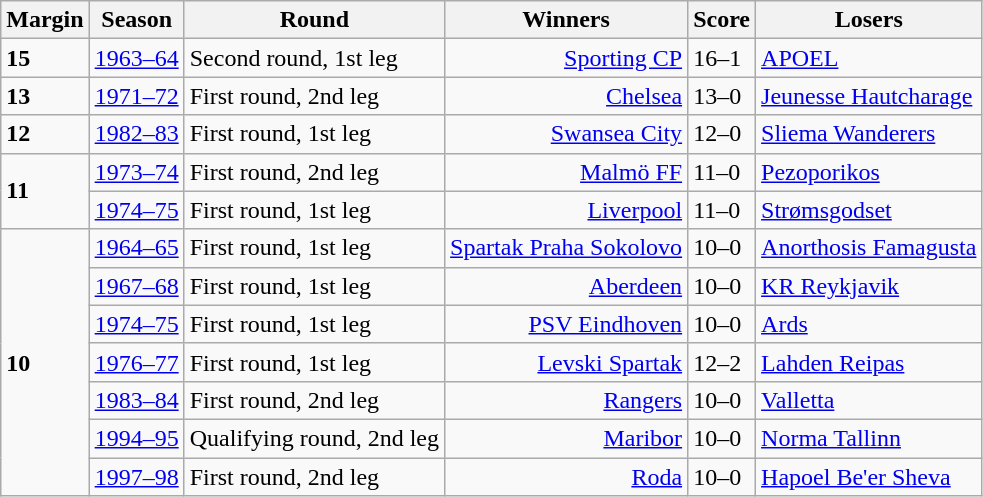<table class="wikitable">
<tr>
<th>Margin</th>
<th>Season</th>
<th>Round</th>
<th>Winners</th>
<th>Score</th>
<th>Losers</th>
</tr>
<tr>
<td><strong>15</strong></td>
<td><a href='#'>1963–64</a></td>
<td>Second round, 1st leg</td>
<td style="text-align:right"><a href='#'>Sporting CP</a> </td>
<td>16–1</td>
<td> <a href='#'>APOEL</a></td>
</tr>
<tr>
<td><strong>13</strong></td>
<td><a href='#'>1971–72</a></td>
<td>First round, 2nd leg</td>
<td style="text-align:right"><a href='#'>Chelsea</a> </td>
<td>13–0</td>
<td> <a href='#'>Jeunesse Hautcharage</a></td>
</tr>
<tr>
<td><strong>12</strong></td>
<td><a href='#'>1982–83</a></td>
<td>First round, 1st leg</td>
<td style="text-align:right"><a href='#'>Swansea City</a> </td>
<td>12–0</td>
<td> <a href='#'>Sliema Wanderers</a></td>
</tr>
<tr>
<td rowspan=2><strong>11</strong></td>
<td><a href='#'>1973–74</a></td>
<td>First round, 2nd leg</td>
<td style="text-align:right"><a href='#'>Malmö FF</a> </td>
<td>11–0</td>
<td> <a href='#'>Pezoporikos</a></td>
</tr>
<tr>
<td><a href='#'>1974–75</a></td>
<td>First round, 1st leg</td>
<td style="text-align:right"><a href='#'>Liverpool</a> </td>
<td>11–0</td>
<td> <a href='#'>Strømsgodset</a></td>
</tr>
<tr>
<td rowspan=7><strong>10</strong></td>
<td><a href='#'>1964–65</a></td>
<td>First round, 1st leg</td>
<td style="text-align:right"><a href='#'>Spartak Praha Sokolovo</a> </td>
<td>10–0</td>
<td> <a href='#'>Anorthosis Famagusta</a></td>
</tr>
<tr>
<td><a href='#'>1967–68</a></td>
<td>First round, 1st leg</td>
<td style="text-align:right"><a href='#'>Aberdeen</a> </td>
<td>10–0</td>
<td> <a href='#'>KR Reykjavik</a></td>
</tr>
<tr>
<td><a href='#'>1974–75</a></td>
<td>First round, 1st leg</td>
<td style="text-align:right"><a href='#'>PSV Eindhoven</a> </td>
<td>10–0</td>
<td> <a href='#'>Ards</a></td>
</tr>
<tr>
<td><a href='#'>1976–77</a></td>
<td>First round, 1st leg</td>
<td style="text-align:right"><a href='#'>Levski Spartak</a> </td>
<td>12–2</td>
<td> <a href='#'>Lahden Reipas</a></td>
</tr>
<tr>
<td><a href='#'>1983–84</a></td>
<td>First round, 2nd leg</td>
<td style="text-align:right"><a href='#'>Rangers</a> </td>
<td>10–0</td>
<td> <a href='#'>Valletta</a></td>
</tr>
<tr>
<td><a href='#'>1994–95</a></td>
<td>Qualifying round, 2nd leg</td>
<td style="text-align:right"><a href='#'>Maribor</a> </td>
<td>10–0</td>
<td> <a href='#'>Norma Tallinn</a></td>
</tr>
<tr>
<td><a href='#'>1997–98</a></td>
<td>First round, 2nd leg</td>
<td style="text-align:right"><a href='#'>Roda</a> </td>
<td>10–0</td>
<td> <a href='#'>Hapoel Be'er Sheva</a></td>
</tr>
</table>
